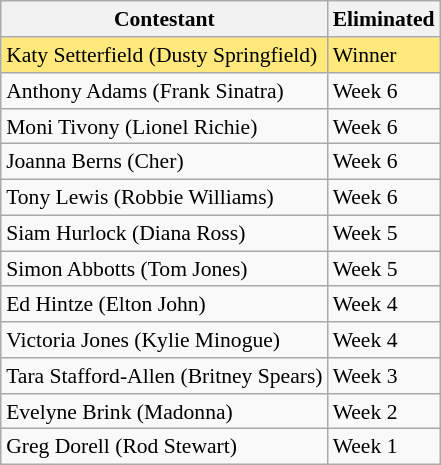<table class="wikitable infobox" style="font-size:90%; margin-left:1em; border:1px solid #999">
<tr>
<th>Contestant</th>
<th>Eliminated</th>
</tr>
<tr>
<td bgcolor="#FFE87C">Katy Setterfield (Dusty Springfield)</td>
<td bgcolor="#FFE87C">Winner</td>
</tr>
<tr>
<td>Anthony Adams (Frank Sinatra)</td>
<td>Week 6</td>
</tr>
<tr>
<td>Moni Tivony (Lionel Richie)</td>
<td>Week 6</td>
</tr>
<tr>
<td>Joanna Berns (Cher)</td>
<td>Week 6</td>
</tr>
<tr>
<td>Tony Lewis (Robbie Williams)</td>
<td>Week 6</td>
</tr>
<tr>
<td>Siam Hurlock (Diana Ross)</td>
<td>Week 5</td>
</tr>
<tr>
<td>Simon Abbotts (Tom Jones)</td>
<td>Week 5</td>
</tr>
<tr>
<td>Ed Hintze (Elton John)</td>
<td>Week 4</td>
</tr>
<tr>
<td>Victoria Jones (Kylie Minogue)</td>
<td>Week 4</td>
</tr>
<tr>
<td>Tara Stafford-Allen (Britney Spears)</td>
<td>Week 3</td>
</tr>
<tr>
<td>Evelyne Brink (Madonna)</td>
<td>Week 2</td>
</tr>
<tr>
<td>Greg Dorell (Rod Stewart)</td>
<td>Week 1</td>
</tr>
</table>
